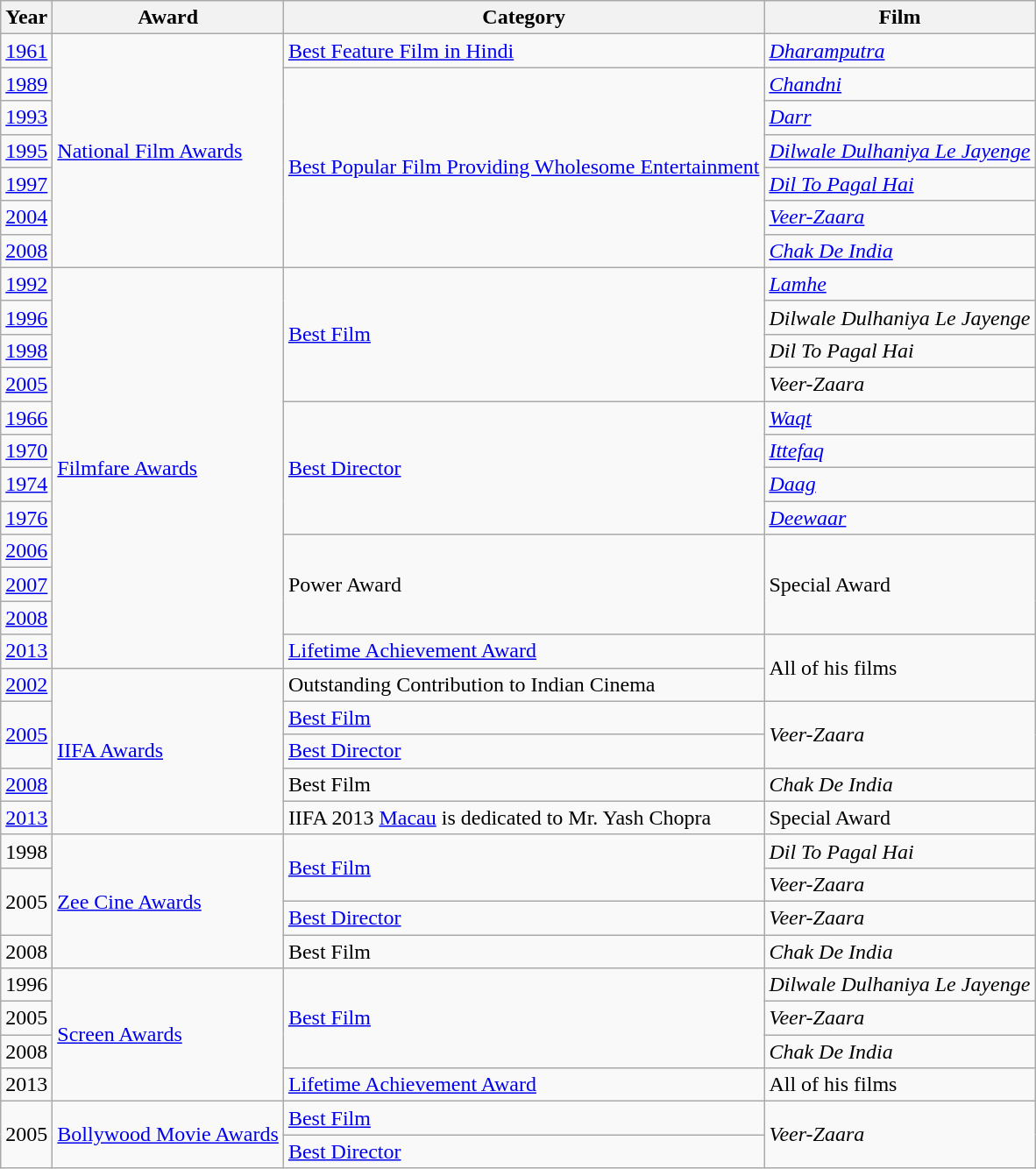<table class="wikitable">
<tr>
<th>Year</th>
<th>Award</th>
<th>Category</th>
<th>Film</th>
</tr>
<tr>
<td><a href='#'>1961</a></td>
<td rowspan="7"><a href='#'>National Film Awards</a></td>
<td><a href='#'>Best Feature Film in Hindi</a></td>
<td><em><a href='#'>Dharamputra</a></em></td>
</tr>
<tr>
<td><a href='#'>1989</a></td>
<td rowspan="6"><a href='#'>Best Popular Film Providing Wholesome Entertainment</a></td>
<td><em><a href='#'>Chandni</a></em></td>
</tr>
<tr>
<td><a href='#'>1993</a></td>
<td><em><a href='#'>Darr</a></em></td>
</tr>
<tr>
<td><a href='#'>1995</a></td>
<td><em><a href='#'>Dilwale Dulhaniya Le Jayenge</a></em></td>
</tr>
<tr>
<td><a href='#'>1997</a></td>
<td><em><a href='#'>Dil To Pagal Hai</a></em></td>
</tr>
<tr>
<td><a href='#'>2004</a></td>
<td><em><a href='#'>Veer-Zaara</a></em></td>
</tr>
<tr>
<td><a href='#'>2008</a></td>
<td><em><a href='#'>Chak De India</a></em></td>
</tr>
<tr>
<td><a href='#'>1992</a></td>
<td rowspan="12"><a href='#'>Filmfare Awards</a></td>
<td rowspan="4"><a href='#'>Best Film</a></td>
<td><em><a href='#'>Lamhe</a></em></td>
</tr>
<tr>
<td><a href='#'>1996</a></td>
<td><em>Dilwale Dulhaniya Le Jayenge</em></td>
</tr>
<tr>
<td><a href='#'>1998</a></td>
<td><em>Dil To Pagal Hai</em></td>
</tr>
<tr>
<td><a href='#'>2005</a></td>
<td><em>Veer-Zaara</em></td>
</tr>
<tr>
<td><a href='#'>1966</a></td>
<td rowspan="4"><a href='#'>Best Director</a></td>
<td><em><a href='#'>Waqt</a></em></td>
</tr>
<tr>
<td><a href='#'>1970</a></td>
<td><em><a href='#'>Ittefaq</a></em></td>
</tr>
<tr>
<td><a href='#'>1974</a></td>
<td><em><a href='#'>Daag</a></em></td>
</tr>
<tr>
<td><a href='#'>1976</a></td>
<td><em><a href='#'>Deewaar</a></em></td>
</tr>
<tr>
<td><a href='#'>2006</a></td>
<td rowspan="3">Power Award</td>
<td rowspan="3">Special Award</td>
</tr>
<tr>
<td><a href='#'>2007</a></td>
</tr>
<tr>
<td><a href='#'>2008</a></td>
</tr>
<tr>
<td><a href='#'>2013</a></td>
<td><a href='#'>Lifetime Achievement Award</a></td>
<td rowspan="2">All of his films</td>
</tr>
<tr>
<td><a href='#'>2002</a></td>
<td rowspan="5"><a href='#'>IIFA Awards</a></td>
<td>Outstanding Contribution to Indian Cinema</td>
</tr>
<tr>
<td rowspan="2"><a href='#'>2005</a></td>
<td><a href='#'>Best Film</a></td>
<td rowspan="2"><em>Veer-Zaara</em></td>
</tr>
<tr>
<td><a href='#'>Best Director</a></td>
</tr>
<tr>
<td><a href='#'>2008</a></td>
<td>Best Film</td>
<td><em>Chak De India</em></td>
</tr>
<tr>
<td><a href='#'>2013</a></td>
<td>IIFA 2013 <a href='#'>Macau</a> is dedicated to Mr. Yash Chopra</td>
<td>Special Award</td>
</tr>
<tr>
<td>1998</td>
<td rowspan="4"><a href='#'>Zee Cine Awards</a></td>
<td rowspan="2"><a href='#'>Best Film</a></td>
<td><em>Dil To Pagal Hai</em></td>
</tr>
<tr>
<td rowspan="2">2005</td>
<td><em>Veer-Zaara</em></td>
</tr>
<tr>
<td><a href='#'>Best Director</a></td>
<td><em>Veer-Zaara</em></td>
</tr>
<tr>
<td>2008</td>
<td>Best Film</td>
<td><em>Chak De India</em></td>
</tr>
<tr>
<td>1996</td>
<td rowspan="4"><a href='#'>Screen Awards</a></td>
<td rowspan="3"><a href='#'>Best Film</a></td>
<td><em>Dilwale Dulhaniya Le Jayenge</em></td>
</tr>
<tr>
<td>2005</td>
<td><em>Veer-Zaara</em></td>
</tr>
<tr>
<td>2008</td>
<td><em>Chak De India</em></td>
</tr>
<tr>
<td>2013</td>
<td><a href='#'>Lifetime Achievement Award</a></td>
<td>All of his films</td>
</tr>
<tr>
<td rowspan="2">2005</td>
<td rowspan="2"><a href='#'>Bollywood Movie Awards</a></td>
<td><a href='#'>Best Film</a></td>
<td rowspan="2"><em>Veer-Zaara</em></td>
</tr>
<tr>
<td><a href='#'>Best Director</a></td>
</tr>
</table>
